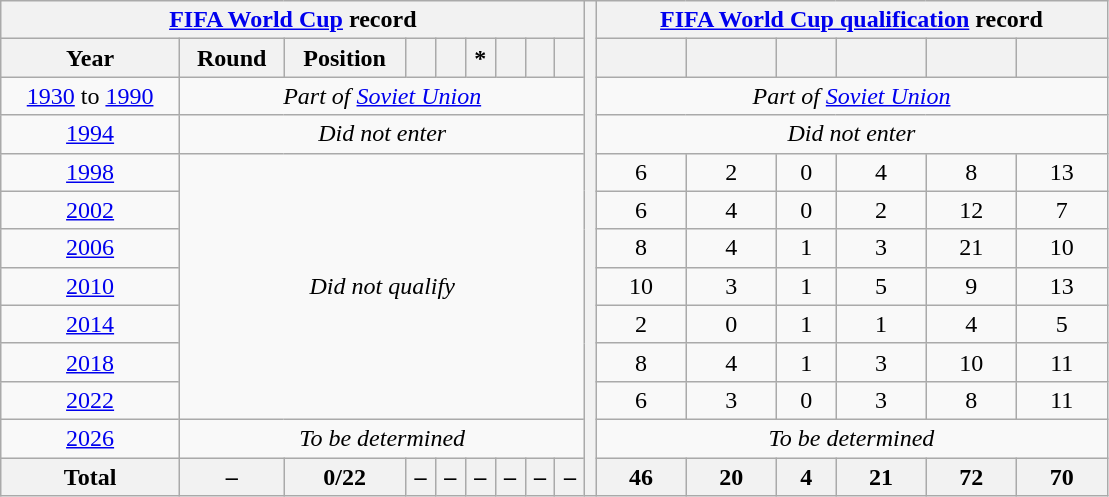<table class="wikitable" style="text-align: center;">
<tr>
<th colspan=9><a href='#'>FIFA World Cup</a> record</th>
<th width=1% rowspan=39></th>
<th colspan=6><a href='#'>FIFA World Cup qualification</a> record</th>
</tr>
<tr>
<th>Year</th>
<th>Round</th>
<th>Position</th>
<th></th>
<th></th>
<th>*</th>
<th></th>
<th></th>
<th></th>
<th></th>
<th></th>
<th></th>
<th></th>
<th></th>
<th></th>
</tr>
<tr>
<td> <a href='#'>1930</a> to  <a href='#'>1990</a></td>
<td colspan=8><em>Part of  <a href='#'>Soviet Union</a></em></td>
<td colspan=6><em>Part of  <a href='#'>Soviet Union</a></em></td>
</tr>
<tr>
<td> <a href='#'>1994</a></td>
<td colspan=8><em>Did not enter</em></td>
<td colspan=6><em>Did not enter</em></td>
</tr>
<tr>
<td> <a href='#'>1998</a></td>
<td colspan=8 rowspan=7><em>Did not qualify</em></td>
<td>6</td>
<td>2</td>
<td>0</td>
<td>4</td>
<td>8</td>
<td>13</td>
</tr>
<tr>
<td>  <a href='#'>2002</a></td>
<td>6</td>
<td>4</td>
<td>0</td>
<td>2</td>
<td>12</td>
<td>7</td>
</tr>
<tr>
<td> <a href='#'>2006</a></td>
<td>8</td>
<td>4</td>
<td>1</td>
<td>3</td>
<td>21</td>
<td>10</td>
</tr>
<tr>
<td> <a href='#'>2010</a></td>
<td>10</td>
<td>3</td>
<td>1</td>
<td>5</td>
<td>9</td>
<td>13</td>
</tr>
<tr>
<td> <a href='#'>2014</a></td>
<td>2</td>
<td>0</td>
<td>1</td>
<td>1</td>
<td>4</td>
<td>5</td>
</tr>
<tr>
<td> <a href='#'>2018</a></td>
<td>8</td>
<td>4</td>
<td>1</td>
<td>3</td>
<td>10</td>
<td>11</td>
</tr>
<tr>
<td> <a href='#'>2022</a></td>
<td>6</td>
<td>3</td>
<td>0</td>
<td>3</td>
<td>8</td>
<td>11</td>
</tr>
<tr>
<td>   <a href='#'>2026</a></td>
<td colspan=8><em>To be determined</em></td>
<td colspan=6><em>To be determined</em></td>
</tr>
<tr>
<th><strong>Total</strong></th>
<th>–</th>
<th><strong>0/22</strong></th>
<th>–</th>
<th>–</th>
<th>–</th>
<th>–</th>
<th>–</th>
<th>–</th>
<th>46</th>
<th>20</th>
<th>4</th>
<th>21</th>
<th>72</th>
<th>70</th>
</tr>
</table>
